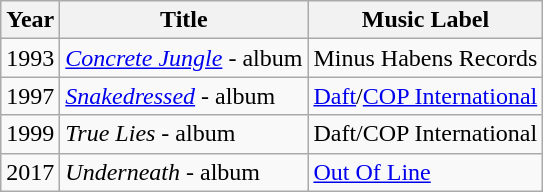<table class="wikitable sortable">
<tr>
<th>Year</th>
<th class="unsortable">Title</th>
<th class="unsortable">Music Label</th>
</tr>
<tr>
<td>1993</td>
<td><em><a href='#'>Concrete Jungle</a></em> - album</td>
<td>Minus Habens Records</td>
</tr>
<tr>
<td>1997</td>
<td><em><a href='#'>Snakedressed</a></em> - album</td>
<td><a href='#'>Daft</a>/<a href='#'>COP International</a></td>
</tr>
<tr>
<td>1999</td>
<td><em>True Lies</em> - album</td>
<td>Daft/COP International</td>
</tr>
<tr>
<td>2017</td>
<td><em>Underneath</em> - album</td>
<td><a href='#'>Out Of Line</a></td>
</tr>
</table>
